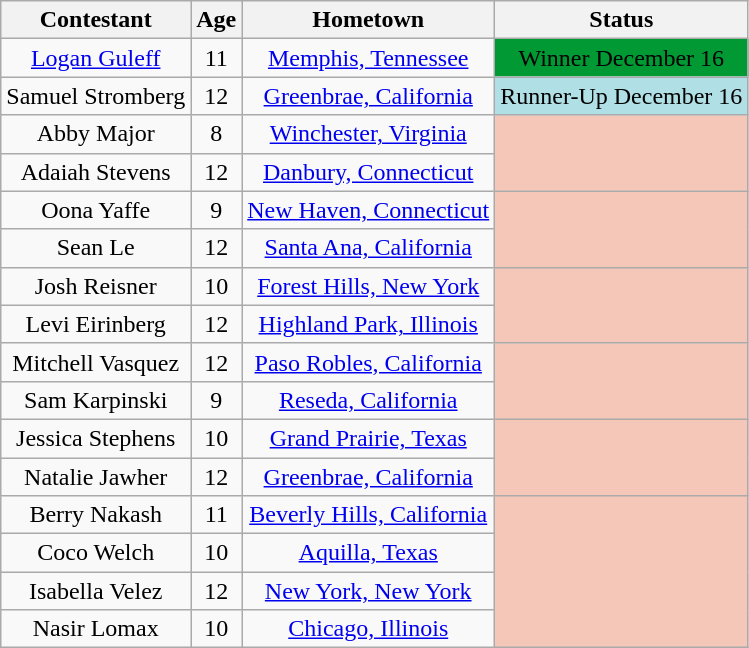<table class="wikitable sortable" style="text-align:center;">
<tr>
<th>Contestant</th>
<th>Age</th>
<th>Hometown</th>
<th>Status</th>
</tr>
<tr>
<td><a href='#'>Logan Guleff</a></td>
<td>11</td>
<td><a href='#'>Memphis, Tennessee</a></td>
<td style="background:#093;"><span>Winner December 16</span></td>
</tr>
<tr>
<td>Samuel Stromberg</td>
<td>12</td>
<td><a href='#'>Greenbrae, California</a></td>
<td style="background:#B0E0E6;">Runner-Up December 16</td>
</tr>
<tr>
<td>Abby Major</td>
<td>8</td>
<td><a href='#'>Winchester, Virginia</a></td>
<td style="background:#f4c7b8; text-align:center;" rowspan="2"></td>
</tr>
<tr>
<td>Adaiah Stevens</td>
<td>12</td>
<td><a href='#'>Danbury, Connecticut</a></td>
</tr>
<tr>
<td>Oona Yaffe</td>
<td>9</td>
<td><a href='#'>New Haven, Connecticut</a></td>
<td style="background:#f4c7b8; text-align:center;" rowspan="2"></td>
</tr>
<tr>
<td>Sean Le</td>
<td>12</td>
<td><a href='#'>Santa Ana, California</a></td>
</tr>
<tr>
<td>Josh Reisner</td>
<td>10</td>
<td><a href='#'>Forest Hills, New York</a></td>
<td style="background:#f4c7b8; text-align:center;" rowspan="2"></td>
</tr>
<tr>
<td>Levi Eirinberg</td>
<td>12</td>
<td><a href='#'>Highland Park, Illinois</a></td>
</tr>
<tr>
<td>Mitchell Vasquez</td>
<td>12</td>
<td><a href='#'>Paso Robles, California</a></td>
<td style="background:#f4c7b8; text-align:center;" rowspan="2"></td>
</tr>
<tr>
<td>Sam Karpinski</td>
<td>9</td>
<td><a href='#'>Reseda, California</a></td>
</tr>
<tr>
<td>Jessica Stephens</td>
<td>10</td>
<td><a href='#'>Grand Prairie, Texas</a></td>
<td style="background:#f4c7b8; text-align:center;" rowspan="2"></td>
</tr>
<tr>
<td>Natalie Jawher</td>
<td>12</td>
<td><a href='#'>Greenbrae, California</a></td>
</tr>
<tr>
<td>Berry Nakash</td>
<td>11</td>
<td><a href='#'>Beverly Hills, California</a></td>
<td style="background:#f4c7b8; text-align:center;" rowspan="4"></td>
</tr>
<tr>
<td>Coco Welch</td>
<td>10</td>
<td><a href='#'>Aquilla, Texas</a></td>
</tr>
<tr>
<td>Isabella Velez</td>
<td>12</td>
<td><a href='#'>New York, New York</a></td>
</tr>
<tr>
<td>Nasir Lomax</td>
<td>10</td>
<td><a href='#'>Chicago, Illinois</a></td>
</tr>
</table>
